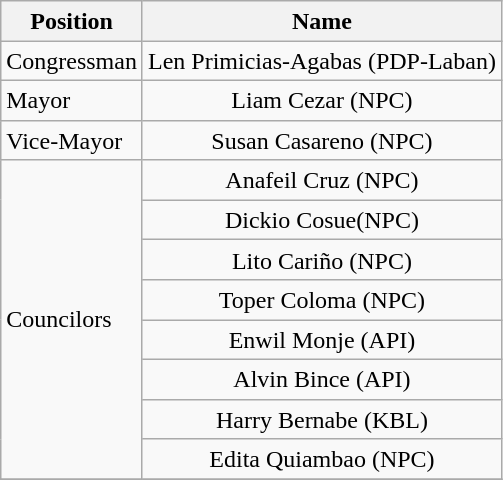<table class="wikitable" style="line-height:1.20em; font-size:100%;">
<tr>
<th>Position</th>
<th>Name</th>
</tr>
<tr>
<td>Congressman</td>
<td style="text-align:center;">Len Primicias-Agabas (PDP-Laban)</td>
</tr>
<tr>
<td>Mayor</td>
<td style="text-align:center;">Liam Cezar (NPC)</td>
</tr>
<tr>
<td>Vice-Mayor</td>
<td style="text-align:center;">Susan Casareno (NPC)</td>
</tr>
<tr>
<td rowspan=8>Councilors</td>
<td style="text-align:center;">Anafeil Cruz (NPC)</td>
</tr>
<tr>
<td style="text-align:center;">Dickio Cosue(NPC)</td>
</tr>
<tr>
<td style="text-align:center;">Lito Cariño (NPC)</td>
</tr>
<tr>
<td style="text-align:center;">Toper Coloma (NPC)</td>
</tr>
<tr>
<td style="text-align:center;">Enwil Monje (API)</td>
</tr>
<tr>
<td style="text-align:center;">Alvin Bince (API)</td>
</tr>
<tr>
<td style="text-align:center;">Harry Bernabe (KBL)</td>
</tr>
<tr>
<td style="text-align:center;">Edita Quiambao (NPC)</td>
</tr>
<tr>
</tr>
</table>
